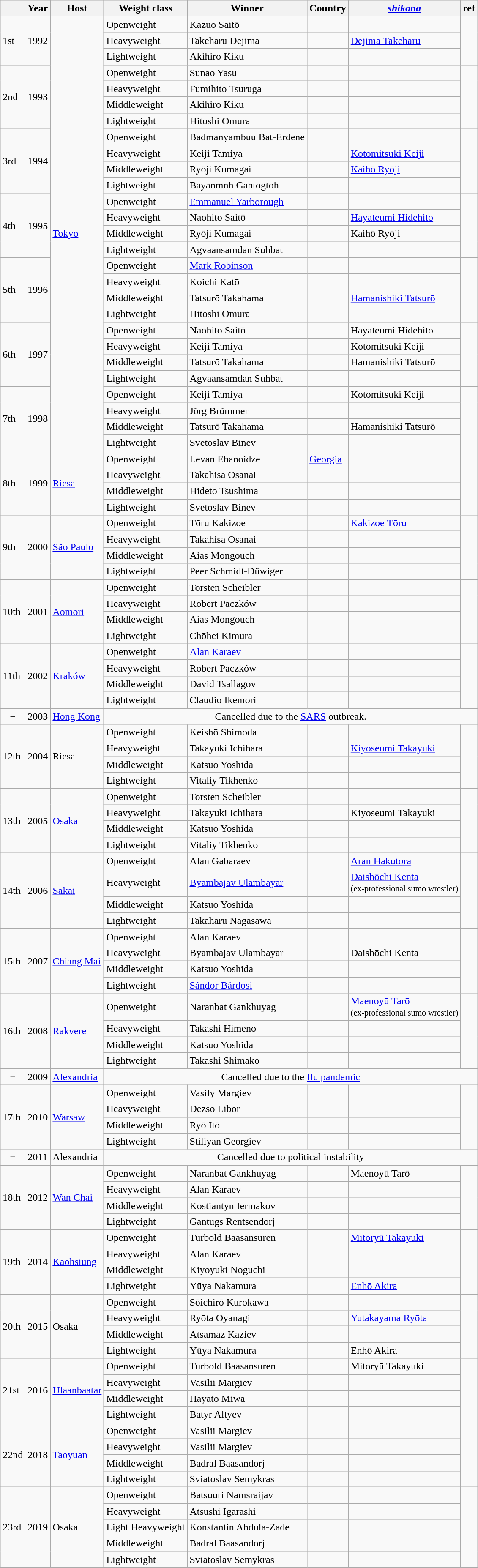<table class="wikitable sortable">
<tr>
<th> </th>
<th>Year</th>
<th>Host</th>
<th>Weight class</th>
<th>Winner</th>
<th>Country</th>
<th><em><a href='#'>shikona</a></em></th>
<th>ref</th>
</tr>
<tr>
<td rowspan="3">1st</td>
<td rowspan="3">1992</td>
<td rowspan="27"> <a href='#'>Tokyo</a></td>
<td>Openweight</td>
<td>Kazuo  Saitō</td>
<td></td>
<td></td>
<td rowspan="3"></td>
</tr>
<tr>
<td>Heavyweight</td>
<td>Takeharu Dejima</td>
<td></td>
<td><a href='#'>Dejima Takeharu</a></td>
</tr>
<tr>
<td>Lightweight</td>
<td>Akihiro Kiku</td>
<td></td>
<td></td>
</tr>
<tr>
<td rowspan="4">2nd</td>
<td rowspan="4">1993</td>
<td>Openweight</td>
<td>Sunao Yasu</td>
<td></td>
<td></td>
<td rowspan="4"></td>
</tr>
<tr>
<td>Heavyweight</td>
<td>Fumihito Tsuruga</td>
<td></td>
<td></td>
</tr>
<tr>
<td>Middleweight</td>
<td>Akihiro Kiku</td>
<td></td>
<td></td>
</tr>
<tr>
<td>Lightweight</td>
<td>Hitoshi Omura</td>
<td></td>
<td></td>
</tr>
<tr>
<td rowspan="4">3rd</td>
<td rowspan="4">1994</td>
<td>Openweight</td>
<td>Badmanyambuu Bat-Erdene</td>
<td></td>
<td></td>
<td rowspan="4"></td>
</tr>
<tr>
<td>Heavyweight</td>
<td>Keiji Tamiya</td>
<td></td>
<td><a href='#'>Kotomitsuki Keiji</a></td>
</tr>
<tr>
<td>Middleweight</td>
<td>Ryōji Kumagai</td>
<td></td>
<td><a href='#'>Kaihō Ryōji</a></td>
</tr>
<tr>
<td>Lightweight</td>
<td>Bayanmnh Gantogtoh</td>
<td></td>
<td></td>
</tr>
<tr>
<td rowspan="4">4th</td>
<td rowspan="4">1995</td>
<td>Openweight</td>
<td><a href='#'>Emmanuel Yarborough</a></td>
<td></td>
<td></td>
<td rowspan="4"></td>
</tr>
<tr>
<td>Heavyweight</td>
<td>Naohito Saitō</td>
<td></td>
<td><a href='#'>Hayateumi Hidehito</a></td>
</tr>
<tr>
<td>Middleweight</td>
<td>Ryōji Kumagai</td>
<td></td>
<td>Kaihō Ryōji</td>
</tr>
<tr>
<td>Lightweight</td>
<td>Agvaansamdan Suhbat</td>
<td></td>
<td></td>
</tr>
<tr>
<td rowspan="4">5th</td>
<td rowspan="4">1996</td>
<td>Openweight</td>
<td><a href='#'>Mark Robinson</a></td>
<td></td>
<td></td>
<td rowspan="4"></td>
</tr>
<tr>
<td>Heavyweight</td>
<td>Koichi Katō</td>
<td></td>
<td></td>
</tr>
<tr>
<td>Middleweight</td>
<td>Tatsurō Takahama</td>
<td></td>
<td><a href='#'>Hamanishiki Tatsurō</a></td>
</tr>
<tr>
<td>Lightweight</td>
<td>Hitoshi Omura</td>
<td></td>
<td></td>
</tr>
<tr>
<td rowspan="4">6th</td>
<td rowspan="4">1997</td>
<td>Openweight</td>
<td>Naohito Saitō</td>
<td></td>
<td>Hayateumi Hidehito</td>
<td rowspan="4"></td>
</tr>
<tr>
<td>Heavyweight</td>
<td>Keiji Tamiya</td>
<td></td>
<td>Kotomitsuki Keiji</td>
</tr>
<tr>
<td>Middleweight</td>
<td>Tatsurō Takahama</td>
<td></td>
<td>Hamanishiki Tatsurō</td>
</tr>
<tr>
<td>Lightweight</td>
<td>Agvaansamdan Suhbat</td>
<td></td>
<td></td>
</tr>
<tr>
<td rowspan="4">7th</td>
<td rowspan="4">1998</td>
<td>Openweight</td>
<td>Keiji Tamiya</td>
<td></td>
<td>Kotomitsuki Keiji</td>
<td rowspan="4"></td>
</tr>
<tr>
<td>Heavyweight</td>
<td>Jörg Brümmer</td>
<td></td>
<td></td>
</tr>
<tr>
<td>Middleweight</td>
<td>Tatsurō Takahama</td>
<td></td>
<td>Hamanishiki Tatsurō</td>
</tr>
<tr>
<td>Lightweight</td>
<td>Svetoslav Binev</td>
<td></td>
<td></td>
</tr>
<tr>
<td rowspan="4">8th</td>
<td rowspan="4">1999</td>
<td rowspan="4"> <a href='#'>Riesa</a></td>
<td>Openweight</td>
<td>Levan Ebanoidze</td>
<td> <a href='#'>Georgia</a></td>
<td></td>
<td rowspan="4"></td>
</tr>
<tr>
<td>Heavyweight</td>
<td>Takahisa Osanai</td>
<td></td>
<td></td>
</tr>
<tr>
<td>Middleweight</td>
<td>Hideto Tsushima</td>
<td></td>
<td></td>
</tr>
<tr>
<td>Lightweight</td>
<td>Svetoslav Binev</td>
<td></td>
<td></td>
</tr>
<tr>
<td rowspan="4">9th</td>
<td rowspan="4">2000</td>
<td rowspan="4"> <a href='#'>São Paulo</a></td>
<td>Openweight</td>
<td>Tōru Kakizoe</td>
<td></td>
<td><a href='#'>Kakizoe Tōru</a></td>
<td rowspan="4"></td>
</tr>
<tr>
<td>Heavyweight</td>
<td>Takahisa Osanai</td>
<td></td>
<td></td>
</tr>
<tr>
<td>Middleweight</td>
<td>Aias Mongouch</td>
<td></td>
<td></td>
</tr>
<tr>
<td>Lightweight</td>
<td>Peer Schmidt-Düwiger</td>
<td></td>
<td></td>
</tr>
<tr>
<td rowspan="4">10th</td>
<td rowspan="4">2001</td>
<td rowspan="4"> <a href='#'>Aomori</a></td>
<td>Openweight</td>
<td>Torsten Scheibler</td>
<td></td>
<td></td>
<td rowspan="4"></td>
</tr>
<tr>
<td>Heavyweight</td>
<td>Robert Paczków</td>
<td></td>
<td></td>
</tr>
<tr>
<td>Middleweight</td>
<td>Aias Mongouch</td>
<td></td>
<td></td>
</tr>
<tr>
<td>Lightweight</td>
<td>Chōhei Kimura</td>
<td></td>
<td></td>
</tr>
<tr>
<td rowspan="4">11th</td>
<td rowspan="4">2002</td>
<td rowspan="4"> <a href='#'>Kraków</a></td>
<td>Openweight</td>
<td><a href='#'>Alan Karaev</a></td>
<td></td>
<td></td>
<td rowspan="4"></td>
</tr>
<tr>
<td>Heavyweight</td>
<td>Robert Paczków</td>
<td></td>
<td></td>
</tr>
<tr>
<td>Middleweight</td>
<td>David Tsallagov</td>
<td></td>
<td></td>
</tr>
<tr>
<td>Lightweight</td>
<td>Claudio Ikemori</td>
<td></td>
<td></td>
</tr>
<tr>
<td align="center">−</td>
<td>2003</td>
<td> <a href='#'>Hong Kong</a></td>
<td colspan="5" align="center">Cancelled due to the <a href='#'>SARS</a> outbreak.</td>
</tr>
<tr>
<td rowspan="4">12th</td>
<td rowspan="4">2004</td>
<td rowspan="4"> Riesa</td>
<td>Openweight</td>
<td>Keishō Shimoda</td>
<td></td>
<td></td>
<td rowspan="4"></td>
</tr>
<tr>
<td>Heavyweight</td>
<td>Takayuki Ichihara</td>
<td></td>
<td><a href='#'>Kiyoseumi Takayuki</a></td>
</tr>
<tr>
<td>Middleweight</td>
<td>Katsuo Yoshida</td>
<td></td>
<td></td>
</tr>
<tr>
<td>Lightweight</td>
<td>Vitaliy Tikhenko</td>
<td></td>
<td></td>
</tr>
<tr>
<td rowspan="4">13th</td>
<td rowspan="4">2005</td>
<td rowspan="4"> <a href='#'>Osaka</a></td>
<td>Openweight</td>
<td>Torsten Scheibler</td>
<td></td>
<td></td>
<td rowspan="4"></td>
</tr>
<tr>
<td>Heavyweight</td>
<td>Takayuki Ichihara</td>
<td></td>
<td>Kiyoseumi Takayuki</td>
</tr>
<tr>
<td>Middleweight</td>
<td>Katsuo Yoshida</td>
<td></td>
<td></td>
</tr>
<tr>
<td>Lightweight</td>
<td>Vitaliy Tikhenko</td>
<td></td>
<td></td>
</tr>
<tr>
<td rowspan="4">14th</td>
<td rowspan="4">2006</td>
<td rowspan="4"> <a href='#'>Sakai</a></td>
<td>Openweight</td>
<td>Alan Gabaraev</td>
<td></td>
<td><a href='#'>Aran Hakutora</a></td>
<td rowspan="4"></td>
</tr>
<tr>
<td>Heavyweight</td>
<td><a href='#'>Byambajav Ulambayar</a></td>
<td></td>
<td><a href='#'>Daishōchi Kenta</a><br><small>(ex-professional sumo wrestler)</small></td>
</tr>
<tr>
<td>Middleweight</td>
<td>Katsuo Yoshida</td>
<td></td>
<td></td>
</tr>
<tr>
<td>Lightweight</td>
<td>Takaharu Nagasawa</td>
<td></td>
<td></td>
</tr>
<tr>
<td rowspan="4">15th</td>
<td rowspan="4">2007</td>
<td rowspan="4"> <a href='#'>Chiang Mai</a></td>
<td>Openweight</td>
<td>Alan Karaev</td>
<td></td>
<td></td>
<td rowspan="4"></td>
</tr>
<tr>
<td>Heavyweight</td>
<td>Byambajav Ulambayar</td>
<td></td>
<td>Daishōchi Kenta</td>
</tr>
<tr>
<td>Middleweight</td>
<td>Katsuo Yoshida</td>
<td></td>
<td></td>
</tr>
<tr>
<td>Lightweight</td>
<td><a href='#'>Sándor Bárdosi</a></td>
<td></td>
<td></td>
</tr>
<tr>
<td rowspan="4">16th</td>
<td rowspan="4">2008</td>
<td rowspan="4"> <a href='#'>Rakvere</a></td>
<td>Openweight</td>
<td>Naranbat Gankhuyag</td>
<td></td>
<td><a href='#'>Maenoyū Tarō</a> <br><small>(ex-professional sumo wrestler)</small></td>
<td rowspan="4"></td>
</tr>
<tr>
<td>Heavyweight</td>
<td>Takashi Himeno</td>
<td></td>
<td></td>
</tr>
<tr>
<td>Middleweight</td>
<td>Katsuo Yoshida</td>
<td></td>
<td></td>
</tr>
<tr>
<td>Lightweight</td>
<td>Takashi Shimako</td>
<td></td>
<td></td>
</tr>
<tr>
<td align="center">−</td>
<td>2009</td>
<td> <a href='#'>Alexandria</a></td>
<td colspan="5" align="center">Cancelled due to the <a href='#'>flu pandemic</a></td>
</tr>
<tr>
<td rowspan="4">17th</td>
<td rowspan="4">2010</td>
<td rowspan="4"> <a href='#'>Warsaw</a></td>
<td>Openweight</td>
<td>Vasily Margiev</td>
<td></td>
<td></td>
<td rowspan="4"></td>
</tr>
<tr>
<td>Heavyweight</td>
<td>Dezso Libor</td>
<td></td>
<td></td>
</tr>
<tr>
<td>Middleweight</td>
<td>Ryō Itō</td>
<td></td>
<td></td>
</tr>
<tr>
<td>Lightweight</td>
<td>Stiliyan Georgiev</td>
<td></td>
<td></td>
</tr>
<tr>
<td align="center">−</td>
<td>2011</td>
<td> Alexandria</td>
<td colspan="5" align="center">Cancelled due to political instability</td>
</tr>
<tr>
<td rowspan="4">18th</td>
<td rowspan="4">2012</td>
<td rowspan="4"> <a href='#'>Wan Chai</a></td>
<td>Openweight</td>
<td>Naranbat Gankhuyag</td>
<td></td>
<td>Maenoyū Tarō</td>
<td rowspan="4"></td>
</tr>
<tr>
<td>Heavyweight</td>
<td>Alan Karaev</td>
<td></td>
<td></td>
</tr>
<tr>
<td>Middleweight</td>
<td>Kostiantyn Iermakov</td>
<td></td>
<td></td>
</tr>
<tr>
<td>Lightweight</td>
<td>Gantugs Rentsendorj</td>
<td></td>
<td></td>
</tr>
<tr>
<td rowspan="4">19th</td>
<td rowspan="4">2014</td>
<td rowspan="4"> <a href='#'>Kaohsiung</a></td>
<td>Openweight</td>
<td>Turbold Baasansuren</td>
<td></td>
<td><a href='#'>Mitoryū Takayuki</a></td>
<td rowspan="4"></td>
</tr>
<tr>
<td>Heavyweight</td>
<td>Alan Karaev</td>
<td></td>
<td></td>
</tr>
<tr>
<td>Middleweight</td>
<td>Kiyoyuki Noguchi</td>
<td></td>
<td></td>
</tr>
<tr>
<td>Lightweight</td>
<td>Yūya Nakamura</td>
<td></td>
<td><a href='#'>Enhō Akira</a></td>
</tr>
<tr>
<td rowspan="4">20th</td>
<td rowspan="4">2015</td>
<td rowspan="4"> Osaka</td>
<td>Openweight</td>
<td>Sōichirō Kurokawa</td>
<td></td>
<td></td>
<td rowspan="4"></td>
</tr>
<tr>
<td>Heavyweight</td>
<td>Ryōta Oyanagi</td>
<td></td>
<td><a href='#'>Yutakayama Ryōta</a></td>
</tr>
<tr>
<td>Middleweight</td>
<td>Atsamaz Kaziev</td>
<td></td>
<td></td>
</tr>
<tr>
<td>Lightweight</td>
<td>Yūya Nakamura</td>
<td></td>
<td>Enhō Akira</td>
</tr>
<tr>
<td rowspan="4">21st</td>
<td rowspan="4">2016</td>
<td rowspan="4"> <a href='#'>Ulaanbaatar</a></td>
<td>Openweight</td>
<td>Turbold Baasansuren</td>
<td></td>
<td>Mitoryū Takayuki</td>
<td rowspan="4"></td>
</tr>
<tr>
<td>Heavyweight</td>
<td>Vasilii Margiev</td>
<td></td>
<td></td>
</tr>
<tr>
<td>Middleweight</td>
<td>Hayato Miwa</td>
<td></td>
<td></td>
</tr>
<tr>
<td>Lightweight</td>
<td>Batyr Altyev</td>
<td></td>
<td></td>
</tr>
<tr>
<td rowspan="4">22nd</td>
<td rowspan="4">2018</td>
<td rowspan="4"> <a href='#'>Taoyuan</a></td>
<td>Openweight</td>
<td>Vasilii Margiev</td>
<td></td>
<td></td>
<td rowspan="4"></td>
</tr>
<tr>
<td>Heavyweight</td>
<td>Vasilii Margiev</td>
<td></td>
<td></td>
</tr>
<tr>
<td>Middleweight</td>
<td>Badral Baasandorj</td>
<td></td>
<td></td>
</tr>
<tr>
<td>Lightweight</td>
<td>Sviatoslav Semykras</td>
<td></td>
<td></td>
</tr>
<tr>
<td rowspan="5">23rd</td>
<td rowspan="5">2019</td>
<td rowspan="5"> Osaka</td>
<td>Openweight</td>
<td>Batsuuri Namsraijav</td>
<td></td>
<td></td>
<td rowspan="5"></td>
</tr>
<tr>
<td>Heavyweight</td>
<td>Atsushi Igarashi</td>
<td></td>
<td></td>
</tr>
<tr>
<td>Light Heavyweight</td>
<td>Konstantin Abdula-Zade</td>
<td></td>
<td></td>
</tr>
<tr>
<td>Middleweight</td>
<td>Badral Baasandorj</td>
<td></td>
<td></td>
</tr>
<tr>
<td>Lightweight</td>
<td>Sviatoslav Semykras</td>
<td></td>
<td></td>
</tr>
</table>
